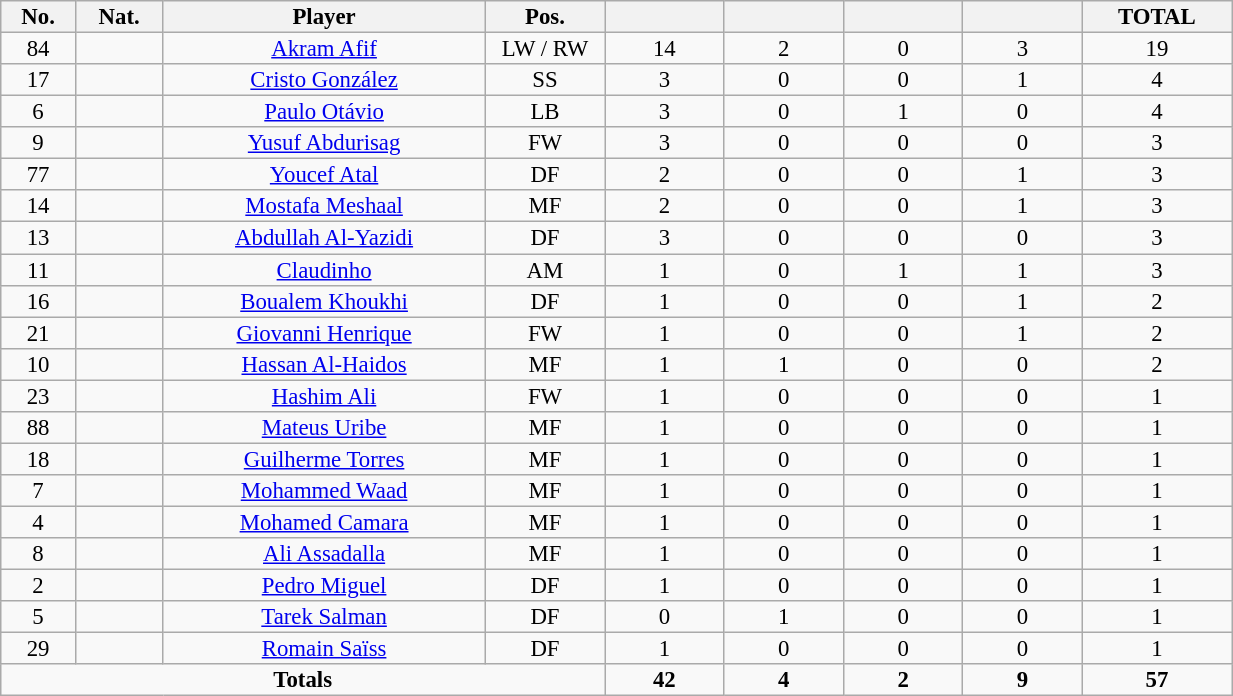<table class="wikitable sortable alternance"  style="font-size:95%; text-align:center; line-height:14px; width:65%;">
<tr>
<th width=10>No.</th>
<th width=10>Nat.</th>
<th width=120>Player</th>
<th width=40>Pos.</th>
<th width=40></th>
<th width=40></th>
<th width=40></th>
<th width=40></th>
<th width=40>TOTAL</th>
</tr>
<tr>
<td>84</td>
<td></td>
<td><a href='#'>Akram Afif</a></td>
<td>LW / RW</td>
<td>14</td>
<td>2</td>
<td>0</td>
<td>3</td>
<td>19</td>
</tr>
<tr>
<td>17</td>
<td></td>
<td><a href='#'>Cristo González</a></td>
<td>SS</td>
<td>3</td>
<td>0</td>
<td>0</td>
<td>1</td>
<td>4</td>
</tr>
<tr>
<td>6</td>
<td></td>
<td><a href='#'>Paulo Otávio</a></td>
<td>LB</td>
<td>3</td>
<td>0</td>
<td>1</td>
<td>0</td>
<td>4</td>
</tr>
<tr>
<td>9</td>
<td></td>
<td><a href='#'>Yusuf Abdurisag</a></td>
<td>FW</td>
<td>3</td>
<td>0</td>
<td>0</td>
<td>0</td>
<td>3</td>
</tr>
<tr>
<td>77</td>
<td></td>
<td><a href='#'>Youcef Atal</a></td>
<td>DF</td>
<td>2</td>
<td>0</td>
<td>0</td>
<td>1</td>
<td>3</td>
</tr>
<tr>
<td>14</td>
<td></td>
<td><a href='#'>Mostafa Meshaal</a></td>
<td>MF</td>
<td>2</td>
<td>0</td>
<td>0</td>
<td>1</td>
<td>3</td>
</tr>
<tr>
<td>13</td>
<td></td>
<td><a href='#'>Abdullah Al-Yazidi</a></td>
<td>DF</td>
<td>3</td>
<td>0</td>
<td>0</td>
<td>0</td>
<td>3</td>
</tr>
<tr>
<td>11</td>
<td></td>
<td><a href='#'>Claudinho</a></td>
<td>AM</td>
<td>1</td>
<td>0</td>
<td>1</td>
<td>1</td>
<td>3</td>
</tr>
<tr>
<td>16</td>
<td></td>
<td><a href='#'>Boualem Khoukhi</a></td>
<td>DF</td>
<td>1</td>
<td>0</td>
<td>0</td>
<td>1</td>
<td>2</td>
</tr>
<tr>
<td>21</td>
<td></td>
<td><a href='#'>Giovanni Henrique</a></td>
<td>FW</td>
<td>1</td>
<td>0</td>
<td>0</td>
<td>1</td>
<td>2</td>
</tr>
<tr>
<td>10</td>
<td></td>
<td><a href='#'>Hassan Al-Haidos</a></td>
<td>MF</td>
<td>1</td>
<td>1</td>
<td>0</td>
<td>0</td>
<td>2</td>
</tr>
<tr>
<td>23</td>
<td></td>
<td><a href='#'>Hashim Ali</a></td>
<td>FW</td>
<td>1</td>
<td>0</td>
<td>0</td>
<td>0</td>
<td>1</td>
</tr>
<tr>
<td>88</td>
<td></td>
<td><a href='#'>Mateus Uribe</a></td>
<td>MF</td>
<td>1</td>
<td>0</td>
<td>0</td>
<td>0</td>
<td>1</td>
</tr>
<tr>
<td>18</td>
<td></td>
<td><a href='#'>Guilherme Torres</a></td>
<td>MF</td>
<td>1</td>
<td>0</td>
<td>0</td>
<td>0</td>
<td>1</td>
</tr>
<tr>
<td>7</td>
<td></td>
<td><a href='#'>Mohammed Waad</a></td>
<td>MF</td>
<td>1</td>
<td>0</td>
<td>0</td>
<td>0</td>
<td>1</td>
</tr>
<tr>
<td>4</td>
<td></td>
<td><a href='#'>Mohamed Camara</a></td>
<td>MF</td>
<td>1</td>
<td>0</td>
<td>0</td>
<td>0</td>
<td>1</td>
</tr>
<tr>
<td>8</td>
<td></td>
<td><a href='#'>Ali Assadalla</a></td>
<td>MF</td>
<td>1</td>
<td>0</td>
<td>0</td>
<td>0</td>
<td>1</td>
</tr>
<tr>
<td>2</td>
<td></td>
<td><a href='#'>Pedro Miguel</a></td>
<td>DF</td>
<td>1</td>
<td>0</td>
<td>0</td>
<td>0</td>
<td>1</td>
</tr>
<tr>
<td>5</td>
<td></td>
<td><a href='#'>Tarek Salman</a></td>
<td>DF</td>
<td>0</td>
<td>1</td>
<td>0</td>
<td>0</td>
<td>1</td>
</tr>
<tr>
<td>29</td>
<td></td>
<td><a href='#'>Romain Saïss</a></td>
<td>DF</td>
<td>1</td>
<td>0</td>
<td>0</td>
<td>0</td>
<td>1</td>
</tr>
<tr class="sortbottom">
<td colspan="4"><strong>Totals</strong></td>
<td><strong>42</strong></td>
<td><strong>4</strong></td>
<td><strong>2</strong></td>
<td><strong>9</strong></td>
<td><strong>57</strong></td>
</tr>
</table>
